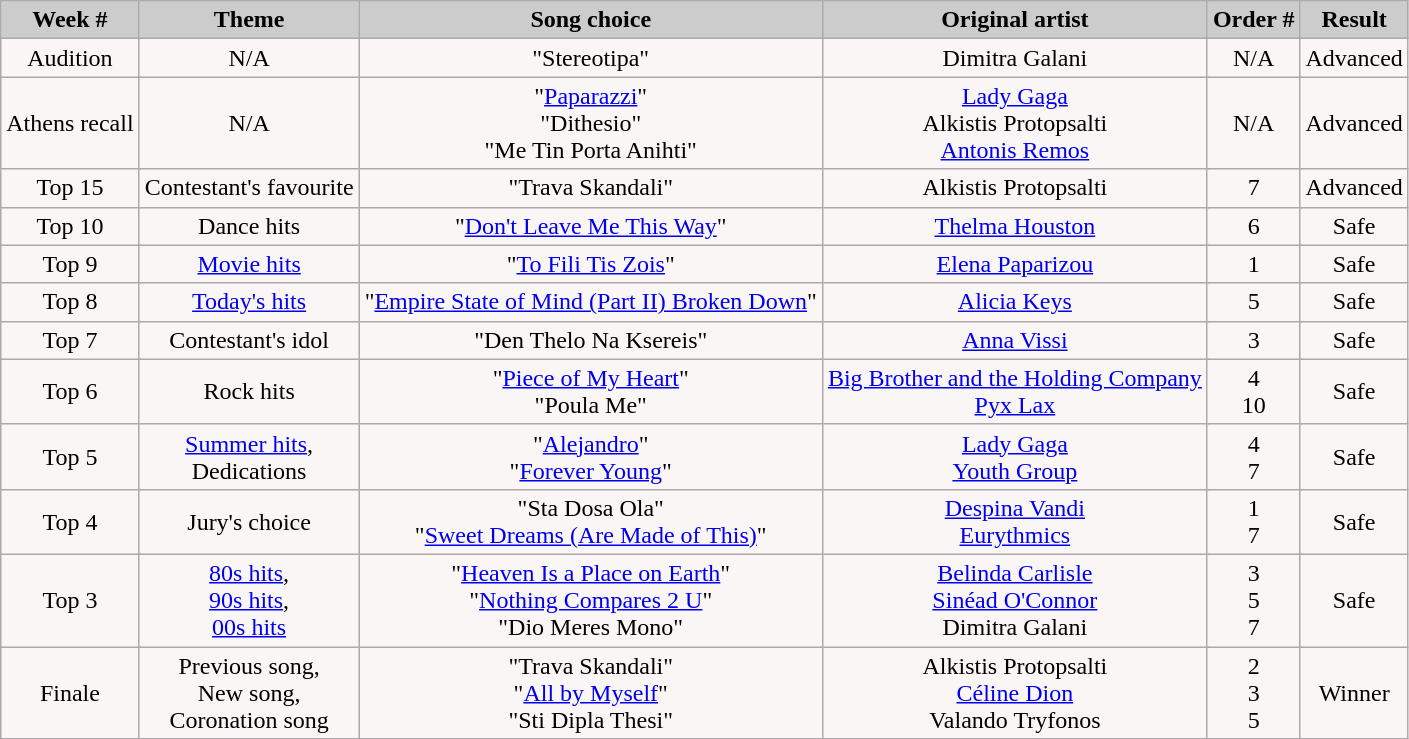<table class="wikitable" align="left">
<tr>
<td colspan="90" bgcolor="CCCCCC" align="Center"><strong>Week #</strong></td>
<td colspan="100" bgcolor="CCCCCC" align="Center"><strong>Theme</strong></td>
<td colspan="130" bgcolor="CCCCCC" align="Center"><strong>Song choice</strong></td>
<td colspan="100" bgcolor="CCCCCC" align="Center"><strong>Original artist</strong></td>
<td colspan="100" bgcolor="CCCCCC" align="Center"><strong>Order #</strong></td>
<td colspan="70" bgcolor="CCCCCC" align="Center"><strong>Result</strong></td>
</tr>
<tr>
<td colspan="90" align="center" bgcolor="FAF6F6">Audition</td>
<td colspan="100" align="center" bgcolor="FAF6F6">N/A</td>
<td colspan="130" align="center" bgcolor="FAF6F6">"Stereotipa"</td>
<td colspan="100" align="center" bgcolor="FAF6F6">Dimitra Galani</td>
<td colspan="100" align="center" bgcolor="FAF6F6">N/A</td>
<td colspan="70" align="center" bgcolor="FAF6F6">Advanced</td>
</tr>
<tr>
<td colspan="90" align="center" bgcolor="FAF6F6">Athens recall</td>
<td colspan="100" align="center" bgcolor="FAF6F6">N/A</td>
<td colspan="130" align="center" bgcolor="FAF6F6">"<a href='#'>Paparazzi</a>"<br>"Dithesio"<br>"Me Tin Porta Anihti"</td>
<td colspan="100" align="center" bgcolor="FAF6F6"><a href='#'>Lady Gaga</a><br>Alkistis Protopsalti<br><a href='#'>Antonis Remos</a></td>
<td colspan="100" align="center" bgcolor="FAF6F6">N/A</td>
<td colspan="70" align="center" bgcolor="FAF6F6">Advanced</td>
</tr>
<tr>
<td colspan="90" align="center" bgcolor="FAF6F6">Top 15</td>
<td colspan="100" align="center" bgcolor="FAF6F6">Contestant's favourite</td>
<td colspan="130" align="center" bgcolor="FAF6F6">"Trava Skandali"</td>
<td colspan="100" align="center" bgcolor="FAF6F6">Alkistis Protopsalti</td>
<td colspan="100" align="center" bgcolor="FAF6F6">7</td>
<td colspan="70" align="center" bgcolor="FAF6F6">Advanced</td>
</tr>
<tr>
<td colspan="90" align="center" bgcolor="FAF6F6">Top 10</td>
<td colspan="100" align="center" bgcolor="FAF6F6">Dance hits</td>
<td colspan="130" align="center" bgcolor="FAF6F6">"<a href='#'>Don't Leave Me This Way</a>"</td>
<td colspan="100" align="center" bgcolor="FAF6F6"><a href='#'>Thelma Houston</a></td>
<td colspan="100" align="center" bgcolor="FAF6F6">6</td>
<td colspan="70" align="center" bgcolor="FAF6F6">Safe</td>
</tr>
<tr>
<td colspan="90" align="center" bgcolor="FAF6F6">Top 9</td>
<td colspan="100" align="center" bgcolor="FAF6F6"><a href='#'>Movie hits</a></td>
<td colspan="130" align="center" bgcolor="FAF6F6">"<a href='#'>To Fili Tis Zois</a>"</td>
<td colspan="100" align="center" bgcolor="FAF6F6"><a href='#'>Elena Paparizou</a></td>
<td colspan="100" align="center" bgcolor="FAF6F6">1</td>
<td colspan="70" align="center" bgcolor="FAF6F6">Safe</td>
</tr>
<tr>
<td colspan="90" align="center" bgcolor="FAF6F6">Top 8</td>
<td colspan="100" align="center" bgcolor="FAF6F6"><a href='#'>Today's hits</a></td>
<td colspan="130" align="center" bgcolor="FAF6F6">"<a href='#'>Empire State of Mind (Part II) Broken Down</a>"</td>
<td colspan="100" align="center" bgcolor="FAF6F6"><a href='#'>Alicia Keys</a></td>
<td colspan="100" align="center" bgcolor="FAF6F6">5</td>
<td colspan="70" align="center" bgcolor="FAF6F6">Safe</td>
</tr>
<tr>
<td colspan="90" align="center" bgcolor="FAF6F6">Top 7</td>
<td colspan="100" align="center" bgcolor="FAF6F6">Contestant's idol</td>
<td colspan="130" align="center" bgcolor="FAF6F6">"Den Thelo Na Ksereis"</td>
<td colspan="100" align="center" bgcolor="FAF6F6"><a href='#'>Anna Vissi</a></td>
<td colspan="100" align="center" bgcolor="FAF6F6">3</td>
<td colspan="70" align="center" bgcolor="FAF6F6">Safe</td>
</tr>
<tr>
<td colspan="90" align="center" bgcolor="FAF6F6">Top 6</td>
<td colspan="100" align="center" bgcolor="FAF6F6">Rock hits</td>
<td colspan="130" align="center" bgcolor="FAF6F6">"<a href='#'>Piece of My Heart</a>"<br>"Poula Me"</td>
<td colspan="100" align="center" bgcolor="FAF6F6"><a href='#'>Big Brother and the Holding Company</a><br><a href='#'>Pyx Lax</a></td>
<td colspan="100" align="center" bgcolor="FAF6F6">4<br>10</td>
<td colspan="70" align="center" bgcolor="FAF6F6">Safe</td>
</tr>
<tr>
<td colspan="90" align="center" bgcolor="FAF6F6">Top 5</td>
<td colspan="100" align="center" bgcolor="FAF6F6"><a href='#'>Summer hits</a>,<br>Dedications</td>
<td colspan="130" align="center" bgcolor="FAF6F6">"<a href='#'>Alejandro</a>"<br>"<a href='#'>Forever Young</a>"</td>
<td colspan="100" align="center" bgcolor="FAF6F6"><a href='#'>Lady Gaga</a><br><a href='#'>Youth Group</a></td>
<td colspan="100" align="center" bgcolor="FAF6F6">4<br>7</td>
<td colspan="70" align="center" bgcolor="FAF6F6">Safe</td>
</tr>
<tr '>
<td colspan="90" align="center" bgcolor="FAF6F6">Top 4</td>
<td colspan="100" align="center" bgcolor="FAF6F6">Jury's choice</td>
<td colspan="130" align="center" bgcolor="FAF6F6">"Sta Dosa Ola"<br>"<a href='#'>Sweet Dreams (Are Made of This)</a>"</td>
<td colspan="100" align="center" bgcolor="FAF6F6"><a href='#'>Despina Vandi</a><br><a href='#'>Eurythmics</a></td>
<td colspan="100" align="center" bgcolor="FAF6F6">1<br>7</td>
<td colspan="70" align="center" bgcolor="FAF6F6">Safe</td>
</tr>
<tr>
<td colspan="90" align="center" bgcolor="FAF6F6">Top 3</td>
<td colspan="100" align="center" bgcolor="FAF6F6"><a href='#'>80s hits</a>,<br><a href='#'>90s hits</a>,<br><a href='#'>00s hits</a></td>
<td colspan="130" align="center" bgcolor="FAF6F6">"<a href='#'>Heaven Is a Place on Earth</a>"<br>"<a href='#'>Nothing Compares 2 U</a>"<br>"Dio Meres Mono"</td>
<td colspan="100" align="center" bgcolor="FAF6F6"><a href='#'>Belinda Carlisle</a><br><a href='#'>Sinéad O'Connor</a><br>Dimitra Galani</td>
<td colspan="100" align="center" bgcolor="FAF6F6">3<br>5<br>7</td>
<td colspan="70" align="center" bgcolor="FAF6F6">Safe</td>
</tr>
<tr>
<td colspan="90" align="center" bgcolor="FAF6F6">Finale</td>
<td colspan="100" align="center" bgcolor="FAF6F6">Previous song,<br>New song,<br>Coronation song</td>
<td colspan="130" align="center" bgcolor="FAF6F6">"Trava Skandali"<br>"<a href='#'>All by Myself</a>"<br>"Sti Dipla Thesi"</td>
<td colspan="100" align="center" bgcolor="FAF6F6">Alkistis Protopsalti<br><a href='#'>Céline Dion</a><br>Valando Tryfonos</td>
<td colspan="100" align="center" bgcolor="FAF6F6">2<br>3<br>5</td>
<td colspan="70" align="center" bgcolor="FAF6F6">Winner</td>
</tr>
</table>
